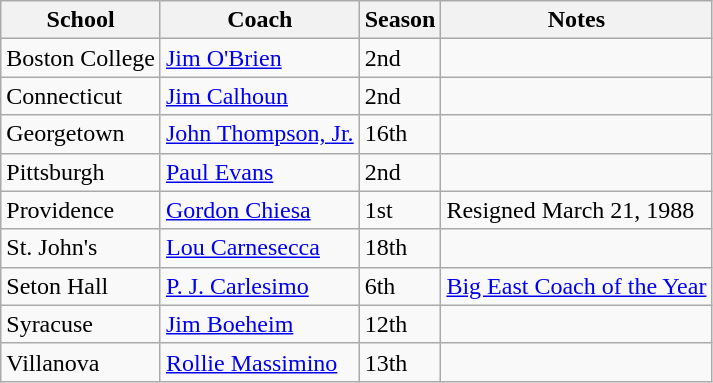<table class="wikitable">
<tr>
<th>School</th>
<th>Coach</th>
<th>Season</th>
<th>Notes</th>
</tr>
<tr>
<td>Boston College</td>
<td><a href='#'>Jim O'Brien</a></td>
<td>2nd</td>
<td></td>
</tr>
<tr>
<td>Connecticut</td>
<td><a href='#'>Jim Calhoun</a></td>
<td>2nd</td>
<td></td>
</tr>
<tr>
<td>Georgetown</td>
<td><a href='#'>John Thompson, Jr.</a></td>
<td>16th</td>
<td></td>
</tr>
<tr>
<td>Pittsburgh</td>
<td><a href='#'>Paul Evans</a></td>
<td>2nd</td>
<td></td>
</tr>
<tr>
<td>Providence</td>
<td><a href='#'>Gordon Chiesa</a></td>
<td>1st</td>
<td>Resigned March 21, 1988</td>
</tr>
<tr>
<td>St. John's</td>
<td><a href='#'>Lou Carnesecca</a></td>
<td>18th</td>
<td></td>
</tr>
<tr>
<td>Seton Hall</td>
<td><a href='#'>P. J. Carlesimo</a></td>
<td>6th</td>
<td><a href='#'>Big East Coach of the Year</a></td>
</tr>
<tr>
<td>Syracuse</td>
<td><a href='#'>Jim Boeheim</a></td>
<td>12th</td>
<td></td>
</tr>
<tr>
<td>Villanova</td>
<td><a href='#'>Rollie Massimino</a></td>
<td>13th</td>
<td></td>
</tr>
</table>
